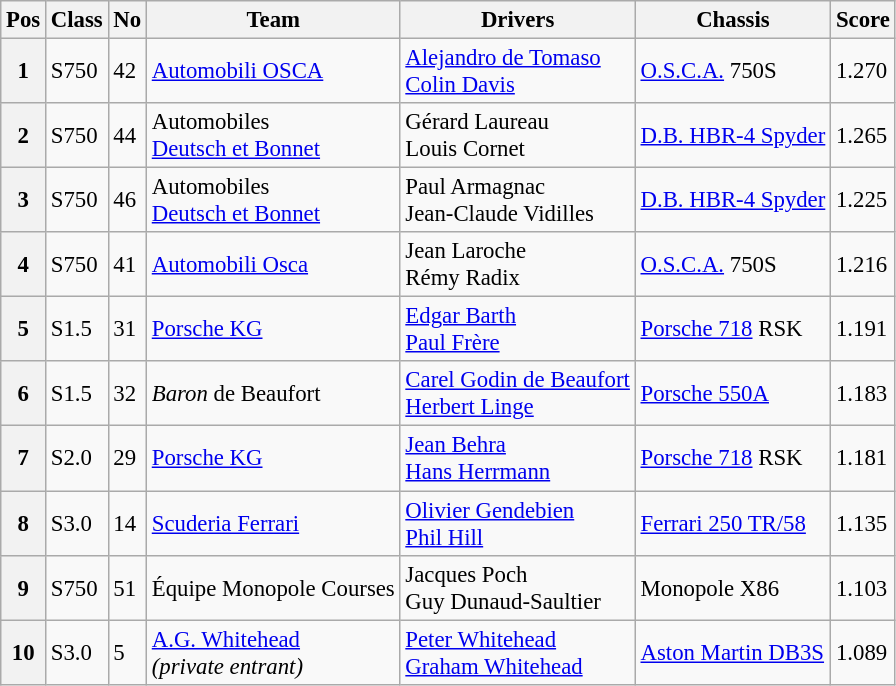<table class="wikitable" style="font-size: 95%;">
<tr>
<th>Pos</th>
<th>Class</th>
<th>No</th>
<th>Team</th>
<th>Drivers</th>
<th>Chassis</th>
<th>Score</th>
</tr>
<tr>
<th>1</th>
<td>S750</td>
<td>42</td>
<td> <a href='#'>Automobili OSCA</a></td>
<td> <a href='#'>Alejandro de Tomaso</a><br> <a href='#'>Colin Davis</a></td>
<td><a href='#'>O.S.C.A.</a> 750S</td>
<td>1.270</td>
</tr>
<tr>
<th>2</th>
<td>S750</td>
<td>44</td>
<td> Automobiles<br><a href='#'>Deutsch et Bonnet</a></td>
<td> Gérard Laureau<br> Louis Cornet</td>
<td><a href='#'>D.B. HBR-4 Spyder</a></td>
<td>1.265</td>
</tr>
<tr>
<th>3</th>
<td>S750</td>
<td>46</td>
<td> Automobiles<br><a href='#'>Deutsch et Bonnet</a></td>
<td> Paul Armagnac<br> Jean-Claude Vidilles</td>
<td><a href='#'>D.B. HBR-4 Spyder</a></td>
<td>1.225</td>
</tr>
<tr>
<th>4</th>
<td>S750</td>
<td>41</td>
<td> <a href='#'>Automobili Osca</a></td>
<td> Jean Laroche<br> Rémy Radix</td>
<td><a href='#'>O.S.C.A.</a> 750S</td>
<td>1.216</td>
</tr>
<tr>
<th>5</th>
<td>S1.5</td>
<td>31</td>
<td> <a href='#'>Porsche KG</a></td>
<td> <a href='#'>Edgar Barth</a><br> <a href='#'>Paul Frère</a></td>
<td><a href='#'>Porsche 718</a> RSK</td>
<td>1.191</td>
</tr>
<tr>
<th>6</th>
<td>S1.5</td>
<td>32</td>
<td> <em>Baron</em> de Beaufort</td>
<td> <a href='#'>Carel Godin de Beaufort</a><br> <a href='#'>Herbert Linge</a></td>
<td><a href='#'>Porsche 550A</a></td>
<td>1.183</td>
</tr>
<tr>
<th>7</th>
<td>S2.0</td>
<td>29</td>
<td> <a href='#'>Porsche KG</a></td>
<td> <a href='#'>Jean Behra</a><br> <a href='#'>Hans Herrmann</a></td>
<td><a href='#'>Porsche 718</a> RSK</td>
<td>1.181</td>
</tr>
<tr>
<th>8</th>
<td>S3.0</td>
<td>14</td>
<td> <a href='#'>Scuderia Ferrari</a></td>
<td> <a href='#'>Olivier Gendebien</a><br> <a href='#'>Phil Hill</a></td>
<td><a href='#'>Ferrari 250 TR/58</a></td>
<td>1.135</td>
</tr>
<tr>
<th>9</th>
<td>S750</td>
<td>51</td>
<td> Équipe Monopole Courses</td>
<td> Jacques Poch<br> Guy Dunaud-Saultier</td>
<td>Monopole X86</td>
<td>1.103</td>
</tr>
<tr>
<th>10</th>
<td>S3.0</td>
<td>5</td>
<td> <a href='#'>A.G. Whitehead</a><br><em>(private entrant)</em></td>
<td> <a href='#'>Peter Whitehead</a><br> <a href='#'>Graham Whitehead</a></td>
<td><a href='#'>Aston Martin DB3S</a></td>
<td>1.089</td>
</tr>
</table>
